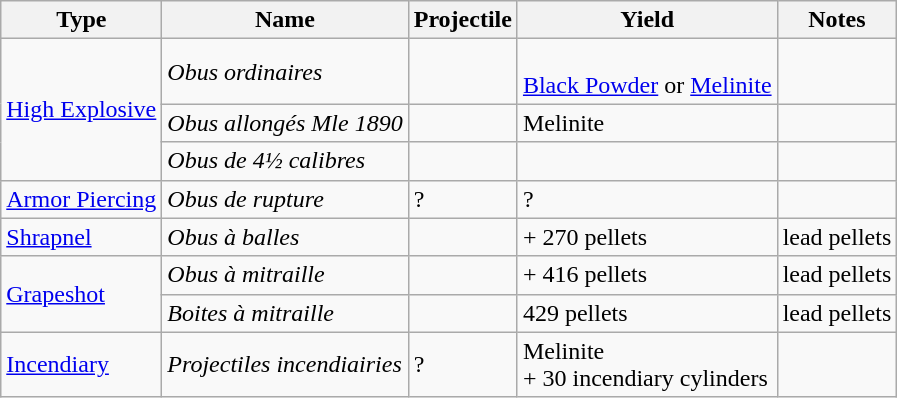<table class="wikitable">
<tr>
<th>Type</th>
<th>Name</th>
<th>Projectile</th>
<th>Yield</th>
<th>Notes</th>
</tr>
<tr>
<td rowspan="3"><a href='#'>High Explosive</a></td>
<td><em>Obus ordinaires</em></td>
<td></td>
<td><br><a href='#'>Black Powder</a> or <a href='#'>Melinite</a></td>
<td></td>
</tr>
<tr>
<td><em>Obus allongés Mle 1890</em></td>
<td></td>
<td> Melinite</td>
<td></td>
</tr>
<tr>
<td><em>Obus de 4½ calibres</em></td>
<td></td>
<td></td>
<td></td>
</tr>
<tr>
<td><a href='#'>Armor Piercing</a></td>
<td><em>Obus de rupture</em></td>
<td>?</td>
<td>?</td>
<td></td>
</tr>
<tr>
<td><a href='#'>Shrapnel</a></td>
<td><em>Obus à balles</em></td>
<td></td>
<td> + 270 pellets</td>
<td> lead pellets</td>
</tr>
<tr>
<td rowspan="2"><a href='#'>Grapeshot</a></td>
<td><em>Obus à mitraille</em></td>
<td></td>
<td> + 416 pellets</td>
<td> lead pellets</td>
</tr>
<tr>
<td><em>Boites à mitraille</em></td>
<td></td>
<td>429 pellets</td>
<td> lead pellets</td>
</tr>
<tr>
<td><a href='#'>Incendiary</a></td>
<td><em>Projectiles incendiairies</em></td>
<td>?</td>
<td> Melinite<br>+ 30 incendiary cylinders</td>
<td></td>
</tr>
</table>
